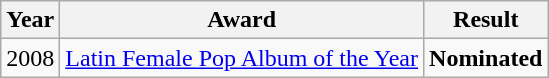<table class="wikitable">
<tr ">
<th>Year</th>
<th>Award</th>
<th>Result</th>
</tr>
<tr>
<td>2008</td>
<td><a href='#'>Latin Female Pop Album of the Year</a></td>
<td><strong>Nominated</strong></td>
</tr>
</table>
